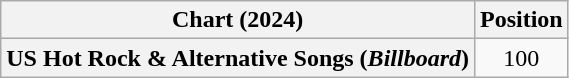<table class="wikitable sortable plainrowheaders" style="text-align:center">
<tr>
<th scope="col">Chart (2024)</th>
<th scope="col">Position</th>
</tr>
<tr>
<th scope="row">US Hot Rock & Alternative Songs (<em>Billboard</em>)</th>
<td>100</td>
</tr>
</table>
